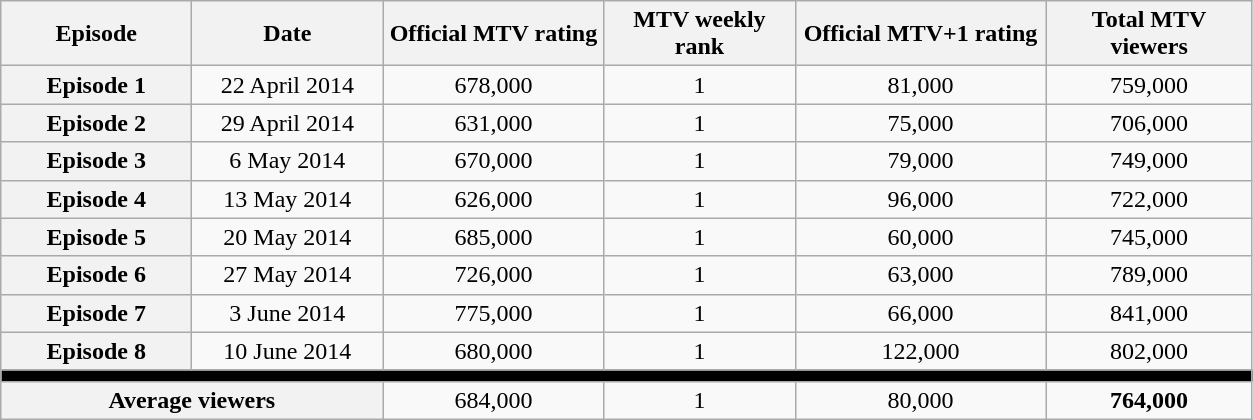<table class="wikitable sortable" style="text-align:center">
<tr>
<th scope="col" style="width:120px;">Episode</th>
<th scope="col" style="width:120px;">Date</th>
<th scope="col" style="width:140px;">Official MTV rating</th>
<th scope="col" style="width:120px;">MTV weekly rank</th>
<th scope="col" style="width:160px;">Official MTV+1 rating</th>
<th scope="col" style="width:130px;">Total MTV viewers</th>
</tr>
<tr>
<th scope="row">Episode 1</th>
<td>22 April 2014</td>
<td>678,000</td>
<td>1</td>
<td>81,000</td>
<td>759,000</td>
</tr>
<tr>
<th scope="row">Episode 2</th>
<td>29 April 2014</td>
<td>631,000</td>
<td>1</td>
<td>75,000</td>
<td>706,000</td>
</tr>
<tr>
<th scope="row">Episode 3</th>
<td>6 May 2014</td>
<td>670,000</td>
<td>1</td>
<td>79,000</td>
<td>749,000</td>
</tr>
<tr>
<th scope="row">Episode 4</th>
<td>13 May 2014</td>
<td>626,000</td>
<td>1</td>
<td>96,000</td>
<td>722,000</td>
</tr>
<tr>
<th scope="row">Episode 5</th>
<td>20 May 2014</td>
<td>685,000</td>
<td>1</td>
<td>60,000</td>
<td>745,000</td>
</tr>
<tr>
<th scope="row">Episode 6</th>
<td>27 May 2014</td>
<td>726,000</td>
<td>1</td>
<td>63,000</td>
<td>789,000</td>
</tr>
<tr>
<th scope="row">Episode 7</th>
<td>3 June 2014</td>
<td>775,000</td>
<td>1</td>
<td>66,000</td>
<td>841,000</td>
</tr>
<tr>
<th scope="row">Episode 8</th>
<td>10 June 2014</td>
<td>680,000</td>
<td>1</td>
<td>122,000</td>
<td>802,000</td>
</tr>
<tr>
<th style="background:#000;" colspan="6"></th>
</tr>
<tr>
<th colspan="2"><strong>Average viewers</strong></th>
<td>684,000</td>
<td>1</td>
<td>80,000</td>
<td><strong>764,000</strong></td>
</tr>
</table>
